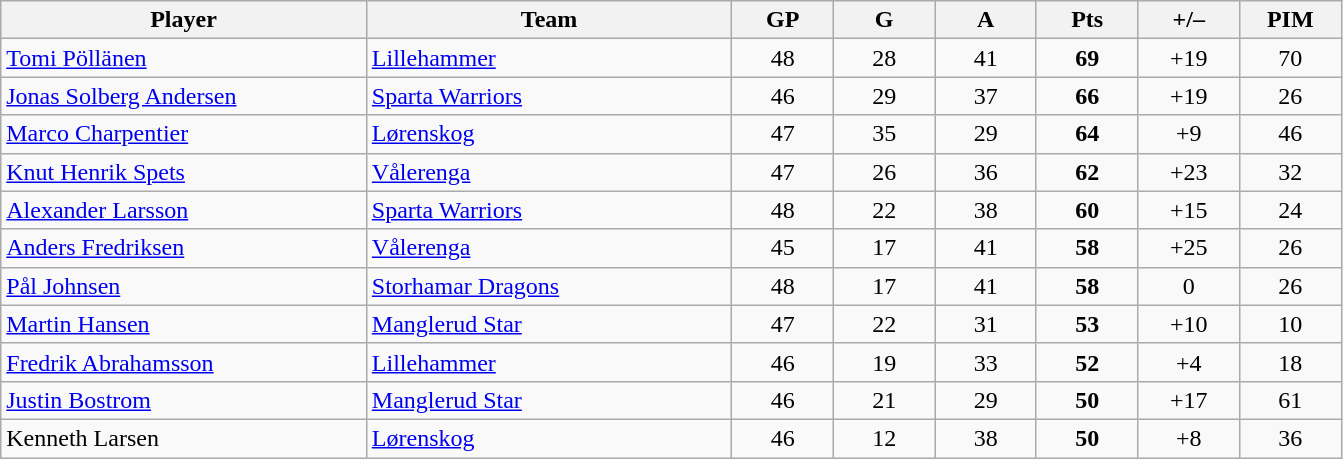<table class="wikitable sortable" style="text-align:center">
<tr>
<th width="18%">Player</th>
<th width="18%">Team</th>
<th width="5%">GP</th>
<th width="5%">G</th>
<th width="5%">A</th>
<th width="5%">Pts</th>
<th width="5%">+/–</th>
<th width="5%">PIM</th>
</tr>
<tr>
<td align=left> <a href='#'>Tomi Pöllänen</a></td>
<td align=left><a href='#'>Lillehammer</a></td>
<td>48</td>
<td>28</td>
<td>41</td>
<td><strong>69</strong></td>
<td>+19</td>
<td>70</td>
</tr>
<tr>
<td align=left> <a href='#'>Jonas Solberg Andersen</a></td>
<td align=left><a href='#'>Sparta Warriors</a></td>
<td>46</td>
<td>29</td>
<td>37</td>
<td><strong>66</strong></td>
<td>+19</td>
<td>26</td>
</tr>
<tr>
<td align=left> <a href='#'>Marco Charpentier</a></td>
<td align=left><a href='#'>Lørenskog</a></td>
<td>47</td>
<td>35</td>
<td>29</td>
<td><strong>64</strong></td>
<td>+9</td>
<td>46</td>
</tr>
<tr>
<td align=left> <a href='#'>Knut Henrik Spets</a></td>
<td align=left><a href='#'>Vålerenga</a></td>
<td>47</td>
<td>26</td>
<td>36</td>
<td><strong>62</strong></td>
<td>+23</td>
<td>32</td>
</tr>
<tr>
<td align=left> <a href='#'>Alexander Larsson</a></td>
<td align=left><a href='#'>Sparta Warriors</a></td>
<td>48</td>
<td>22</td>
<td>38</td>
<td><strong>60</strong></td>
<td>+15</td>
<td>24</td>
</tr>
<tr>
<td align=left> <a href='#'>Anders Fredriksen</a></td>
<td align=left><a href='#'>Vålerenga</a></td>
<td>45</td>
<td>17</td>
<td>41</td>
<td><strong>58</strong></td>
<td>+25</td>
<td>26</td>
</tr>
<tr>
<td align=left> <a href='#'>Pål Johnsen</a></td>
<td align=left><a href='#'>Storhamar Dragons</a></td>
<td>48</td>
<td>17</td>
<td>41</td>
<td><strong>58</strong></td>
<td>0</td>
<td>26</td>
</tr>
<tr>
<td align=left> <a href='#'>Martin Hansen</a></td>
<td align=left><a href='#'>Manglerud Star</a></td>
<td>47</td>
<td>22</td>
<td>31</td>
<td><strong>53</strong></td>
<td>+10</td>
<td>10</td>
</tr>
<tr>
<td align=left> <a href='#'>Fredrik Abrahamsson</a></td>
<td align=left><a href='#'>Lillehammer</a></td>
<td>46</td>
<td>19</td>
<td>33</td>
<td><strong>52</strong></td>
<td>+4</td>
<td>18</td>
</tr>
<tr>
<td align=left> <a href='#'>Justin Bostrom</a></td>
<td align=left><a href='#'>Manglerud Star</a></td>
<td>46</td>
<td>21</td>
<td>29</td>
<td><strong>50</strong></td>
<td>+17</td>
<td>61</td>
</tr>
<tr>
<td align=left> Kenneth Larsen</td>
<td align=left><a href='#'>Lørenskog</a></td>
<td>46</td>
<td>12</td>
<td>38</td>
<td><strong>50</strong></td>
<td>+8</td>
<td>36</td>
</tr>
</table>
